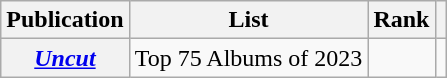<table class="wikitable sortable plainrowheaders">
<tr>
<th scope="col">Publication</th>
<th scope="col">List</th>
<th scope="col">Rank</th>
<th scope="col" class="unsortable"></th>
</tr>
<tr>
<th scope="row"><em><a href='#'>Uncut</a></em></th>
<td>Top 75 Albums of 2023</td>
<td></td>
<td></td>
</tr>
</table>
